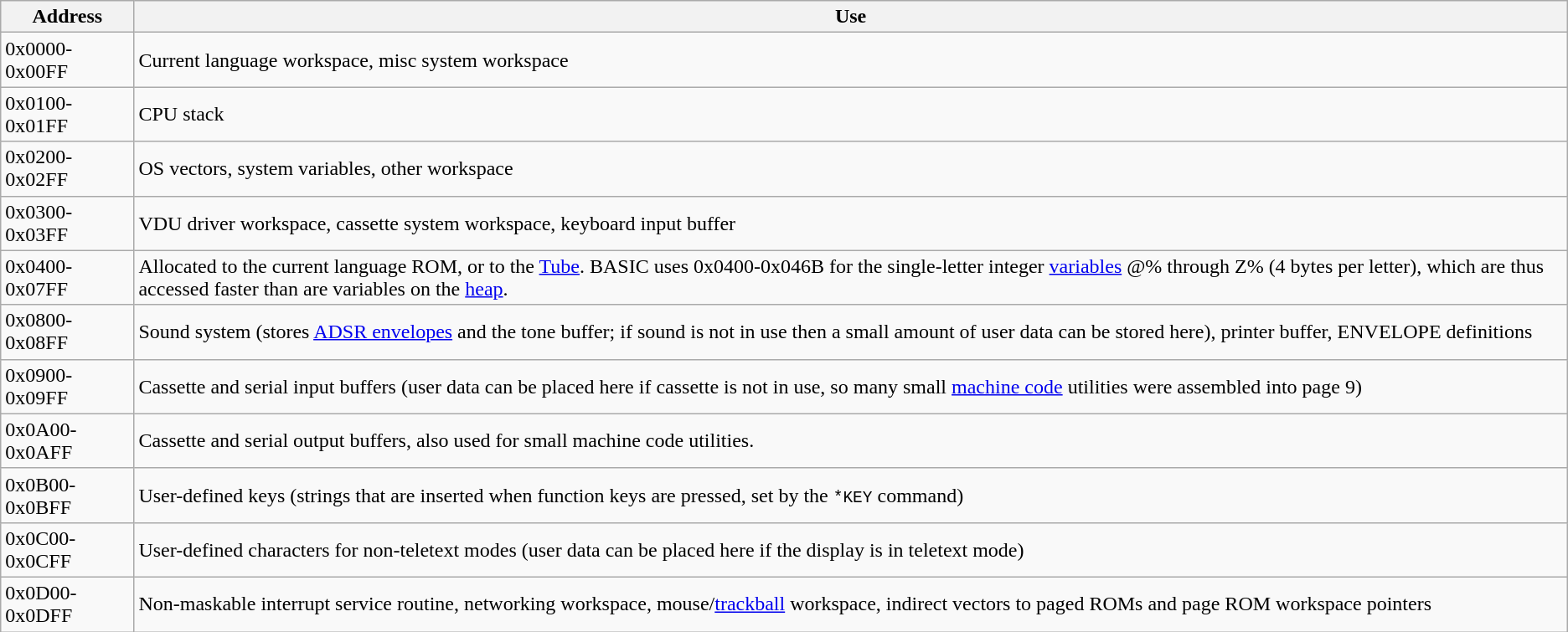<table class="wikitable sortable">
<tr>
<th>Address</th>
<th>Use</th>
</tr>
<tr>
<td>0x0000-0x00FF</td>
<td>Current language workspace, misc system workspace</td>
</tr>
<tr>
<td>0x0100-0x01FF</td>
<td>CPU stack</td>
</tr>
<tr>
<td>0x0200-0x02FF</td>
<td>OS vectors, system variables, other workspace</td>
</tr>
<tr>
<td>0x0300-0x03FF</td>
<td>VDU driver workspace, cassette system workspace, keyboard input buffer</td>
</tr>
<tr>
<td>0x0400-0x07FF</td>
<td>Allocated to the current language ROM, or to the <a href='#'>Tube</a>. BASIC uses 0x0400-0x046B for the single-letter integer <a href='#'>variables</a> @% through Z% (4 bytes per letter), which are thus accessed faster than are variables on the <a href='#'>heap</a>.</td>
</tr>
<tr>
<td>0x0800-0x08FF</td>
<td>Sound system (stores <a href='#'>ADSR envelopes</a> and the tone buffer; if sound is not in use then a small amount of user data can be stored here), printer buffer, ENVELOPE definitions</td>
</tr>
<tr>
<td>0x0900-0x09FF</td>
<td>Cassette and serial input buffers (user data can be placed here if cassette is not in use, so many small <a href='#'>machine code</a> utilities were assembled into page 9)</td>
</tr>
<tr>
<td>0x0A00-0x0AFF</td>
<td>Cassette and serial output buffers, also used for small machine code utilities.</td>
</tr>
<tr>
<td>0x0B00-0x0BFF</td>
<td>User-defined keys (strings that are inserted when function keys are pressed, set by the <code>*KEY</code> command)</td>
</tr>
<tr>
<td>0x0C00-0x0CFF</td>
<td>User-defined characters for non-teletext modes (user data can be placed here if the display is in teletext mode)</td>
</tr>
<tr>
<td>0x0D00-0x0DFF</td>
<td>Non-maskable interrupt service routine, networking workspace, mouse/<a href='#'>trackball</a> workspace, indirect vectors to paged ROMs and page ROM workspace pointers</td>
</tr>
</table>
